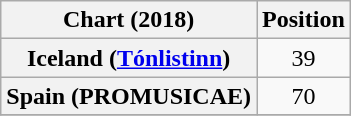<table class="wikitable plainrowheaders sortable" style="text-align:center">
<tr>
<th scope="col">Chart (2018)</th>
<th scope="col">Position</th>
</tr>
<tr>
<th scope="row">Iceland (<a href='#'>Tónlistinn</a>)</th>
<td>39</td>
</tr>
<tr>
<th scope="row">Spain (PROMUSICAE)</th>
<td>70</td>
</tr>
<tr>
</tr>
</table>
